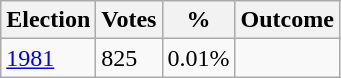<table class="wikitable">
<tr>
<th>Election</th>
<th>Votes</th>
<th>%</th>
<th>Outcome</th>
</tr>
<tr>
<td><a href='#'>1981</a></td>
<td>825</td>
<td>0.01%</td>
<td></td>
</tr>
</table>
